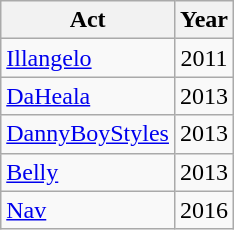<table class="wikitable">
<tr>
<th>Act</th>
<th>Year</th>
</tr>
<tr>
<td><a href='#'>Illangelo</a></td>
<td style="text-align:center;">2011</td>
</tr>
<tr>
<td><a href='#'>DaHeala</a></td>
<td style="text-align:center;">2013</td>
</tr>
<tr>
<td><a href='#'>DannyBoyStyles</a></td>
<td style="text-align:center;">2013</td>
</tr>
<tr>
<td><a href='#'>Belly</a></td>
<td style="text-align:center;">2013</td>
</tr>
<tr>
<td><a href='#'>Nav</a></td>
<td style="text-align:center;">2016</td>
</tr>
</table>
